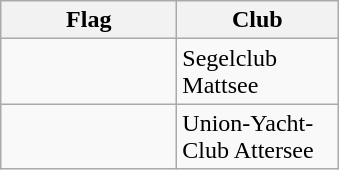<table class="wikitable">
<tr>
<th width="110">Flag</th>
<th width="100">Club</th>
</tr>
<tr>
<td></td>
<td>Segelclub Mattsee</td>
</tr>
<tr>
<td></td>
<td>Union-Yacht-Club Attersee</td>
</tr>
</table>
